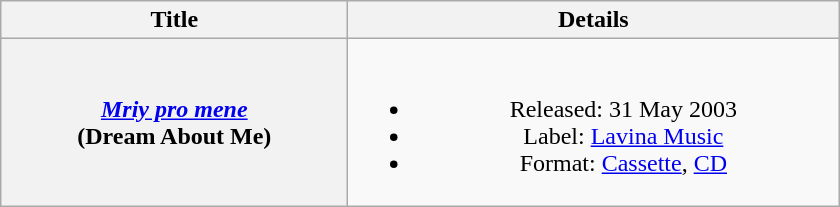<table class="wikitable plainrowheaders" style="text-align:center;">
<tr>
<th scope="col" style="width:14em;">Title</th>
<th scope="col" style="width:20em;">Details</th>
</tr>
<tr>
<th scope="row"><em><a href='#'>Mriy pro mene</a></em><br>(Dream About Me)</th>
<td><br><ul><li>Released: 31 May 2003</li><li>Label: <a href='#'>Lavina Music</a></li><li>Format: <a href='#'>Cassette</a>, <a href='#'>CD</a></li></ul></td>
</tr>
</table>
